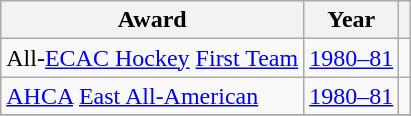<table class="wikitable">
<tr>
<th>Award</th>
<th>Year</th>
<th></th>
</tr>
<tr>
<td>All-<a href='#'>ECAC Hockey</a> <a href='#'>First Team</a></td>
<td><a href='#'>1980–81</a></td>
<td></td>
</tr>
<tr>
<td><a href='#'>AHCA</a> <a href='#'>East All-American</a></td>
<td><a href='#'>1980–81</a></td>
<td></td>
</tr>
<tr>
</tr>
</table>
